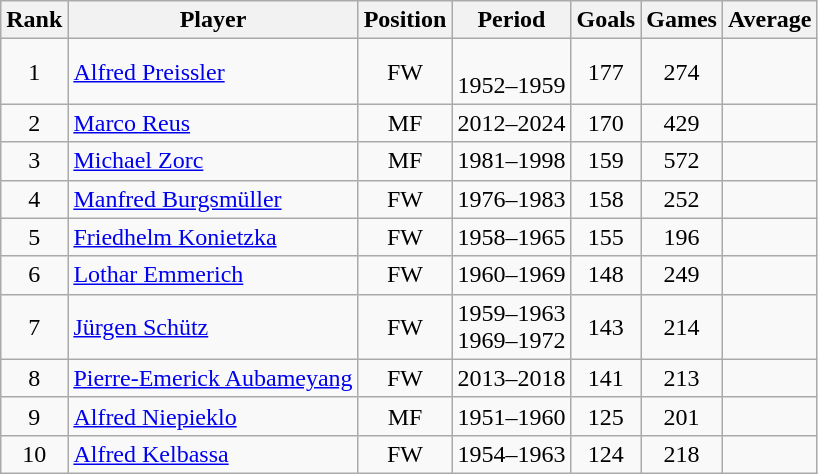<table class="wikitable sortable" style="text-align: center;">
<tr>
<th>Rank</th>
<th>Player</th>
<th>Position</th>
<th>Period</th>
<th>Goals</th>
<th>Games</th>
<th>Average</th>
</tr>
<tr>
<td>1</td>
<td style="text-align:left;"> <a href='#'>Alfred Preissler</a></td>
<td>FW</td>
<td><br>1952–1959</td>
<td>177</td>
<td>274</td>
<td></td>
</tr>
<tr>
<td>2</td>
<td style="text-align:left;"> <a href='#'>Marco Reus</a></td>
<td>MF</td>
<td>2012–2024</td>
<td>170</td>
<td>429</td>
<td></td>
</tr>
<tr>
<td>3</td>
<td style="text-align:left;"> <a href='#'>Michael Zorc</a></td>
<td>MF</td>
<td>1981–1998</td>
<td>159</td>
<td>572</td>
<td></td>
</tr>
<tr>
<td>4</td>
<td style="text-align:left;"> <a href='#'>Manfred Burgsmüller</a></td>
<td>FW</td>
<td>1976–1983</td>
<td>158</td>
<td>252</td>
<td></td>
</tr>
<tr>
<td>5</td>
<td style="text-align:left;"> <a href='#'>Friedhelm Konietzka</a></td>
<td>FW</td>
<td>1958–1965</td>
<td>155</td>
<td>196</td>
<td></td>
</tr>
<tr>
<td>6</td>
<td style="text-align:left;"> <a href='#'>Lothar Emmerich</a></td>
<td>FW</td>
<td>1960–1969</td>
<td>148</td>
<td>249</td>
<td></td>
</tr>
<tr>
<td>7</td>
<td style="text-align:left;"> <a href='#'>Jürgen Schütz</a></td>
<td>FW</td>
<td>1959–1963<br>1969–1972</td>
<td>143</td>
<td>214</td>
<td></td>
</tr>
<tr>
<td>8</td>
<td style="text-align:left;"> <a href='#'>Pierre-Emerick Aubameyang</a></td>
<td>FW</td>
<td>2013–2018</td>
<td>141</td>
<td>213</td>
<td></td>
</tr>
<tr>
<td>9</td>
<td style="text-align:left;"> <a href='#'>Alfred Niepieklo</a></td>
<td>MF</td>
<td>1951–1960</td>
<td>125</td>
<td>201</td>
<td></td>
</tr>
<tr>
<td>10</td>
<td style="text-align:left;"> <a href='#'>Alfred Kelbassa</a></td>
<td>FW</td>
<td>1954–1963</td>
<td>124</td>
<td>218</td>
<td></td>
</tr>
</table>
